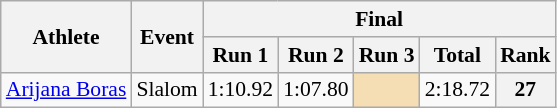<table class="wikitable" style="font-size:90%">
<tr>
<th rowspan="2">Athlete</th>
<th rowspan="2">Event</th>
<th colspan="5">Final</th>
</tr>
<tr>
<th>Run 1</th>
<th>Run 2</th>
<th>Run 3</th>
<th>Total</th>
<th>Rank</th>
</tr>
<tr>
<td><a href='#'>Arijana Boras</a></td>
<td>Slalom</td>
<td align="center">1:10.92</td>
<td align="center">1:07.80</td>
<td bgcolor="wheat"></td>
<td align="center">2:18.72</td>
<th align="center">27</th>
</tr>
</table>
